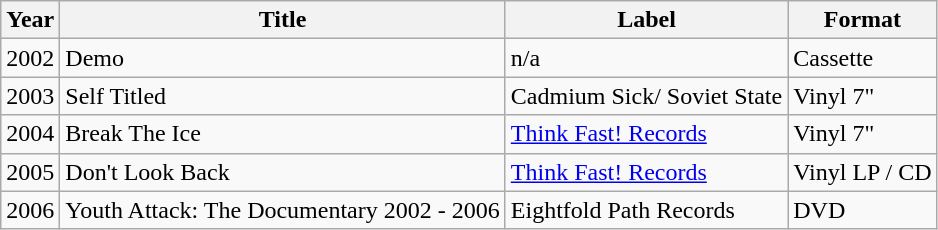<table class="wikitable sortable">
<tr>
<th>Year</th>
<th>Title</th>
<th>Label</th>
<th>Format</th>
</tr>
<tr>
<td>2002</td>
<td>Demo</td>
<td>n/a</td>
<td>Cassette</td>
</tr>
<tr>
<td>2003</td>
<td>Self Titled</td>
<td>Cadmium Sick/ Soviet State</td>
<td>Vinyl 7"</td>
</tr>
<tr>
<td>2004</td>
<td>Break The Ice</td>
<td><a href='#'>Think Fast! Records</a></td>
<td>Vinyl 7"</td>
</tr>
<tr>
<td>2005</td>
<td>Don't Look Back</td>
<td><a href='#'>Think Fast! Records</a></td>
<td>Vinyl LP / CD</td>
</tr>
<tr>
<td>2006</td>
<td>Youth Attack: The Documentary 2002 - 2006</td>
<td>Eightfold Path Records</td>
<td>DVD</td>
</tr>
</table>
